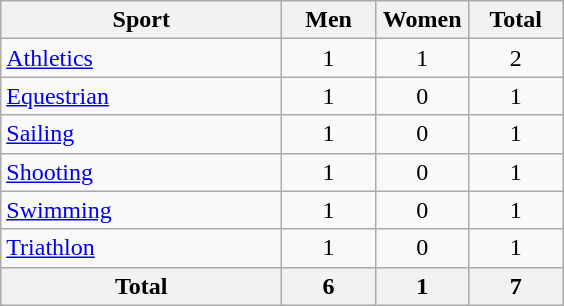<table class="wikitable sortable" style="text-align:center;">
<tr>
<th width=180>Sport</th>
<th width=55>Men</th>
<th width=55>Women</th>
<th width=55>Total</th>
</tr>
<tr>
<td align=left><a href='#'>Athletics</a></td>
<td>1</td>
<td>1</td>
<td>2</td>
</tr>
<tr>
<td align=left><a href='#'>Equestrian</a></td>
<td>1</td>
<td>0</td>
<td>1</td>
</tr>
<tr>
<td align=left><a href='#'>Sailing</a></td>
<td>1</td>
<td>0</td>
<td>1</td>
</tr>
<tr>
<td align=left><a href='#'>Shooting</a></td>
<td>1</td>
<td>0</td>
<td>1</td>
</tr>
<tr>
<td align=left><a href='#'>Swimming</a></td>
<td>1</td>
<td>0</td>
<td>1</td>
</tr>
<tr>
<td align=left><a href='#'>Triathlon</a></td>
<td>1</td>
<td>0</td>
<td>1</td>
</tr>
<tr>
<th>Total</th>
<th>6</th>
<th>1</th>
<th>7</th>
</tr>
</table>
